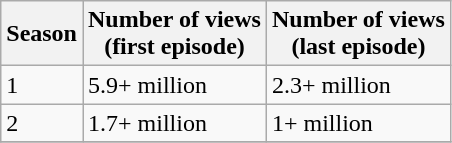<table class="wikitable">
<tr>
<th>Season</th>
<th>Number of views<br>(first episode)</th>
<th>Number of views<br>(last episode)</th>
</tr>
<tr>
<td>1</td>
<td>5.9+ million</td>
<td>2.3+ million</td>
</tr>
<tr>
<td>2</td>
<td>1.7+ million</td>
<td>1+ million</td>
</tr>
<tr>
</tr>
</table>
